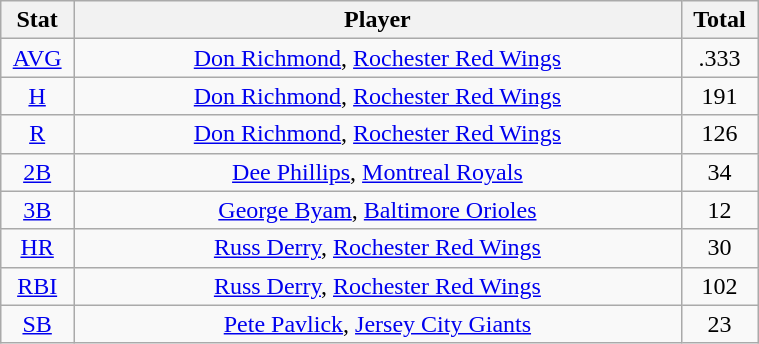<table class="wikitable" width="40%" style="text-align:center;">
<tr>
<th width="5%">Stat</th>
<th width="60%">Player</th>
<th width="5%">Total</th>
</tr>
<tr>
<td><a href='#'>AVG</a></td>
<td><a href='#'>Don Richmond</a>, <a href='#'>Rochester Red Wings</a></td>
<td>.333</td>
</tr>
<tr>
<td><a href='#'>H</a></td>
<td><a href='#'>Don Richmond</a>, <a href='#'>Rochester Red Wings</a></td>
<td>191</td>
</tr>
<tr>
<td><a href='#'>R</a></td>
<td><a href='#'>Don Richmond</a>, <a href='#'>Rochester Red Wings</a></td>
<td>126</td>
</tr>
<tr>
<td><a href='#'>2B</a></td>
<td><a href='#'>Dee Phillips</a>, <a href='#'>Montreal Royals</a></td>
<td>34</td>
</tr>
<tr>
<td><a href='#'>3B</a></td>
<td><a href='#'>George Byam</a>, <a href='#'>Baltimore Orioles</a></td>
<td>12</td>
</tr>
<tr>
<td><a href='#'>HR</a></td>
<td><a href='#'>Russ Derry</a>, <a href='#'>Rochester Red Wings</a></td>
<td>30</td>
</tr>
<tr>
<td><a href='#'>RBI</a></td>
<td><a href='#'>Russ Derry</a>, <a href='#'>Rochester Red Wings</a></td>
<td>102</td>
</tr>
<tr>
<td><a href='#'>SB</a></td>
<td><a href='#'>Pete Pavlick</a>, <a href='#'>Jersey City Giants</a></td>
<td>23</td>
</tr>
</table>
